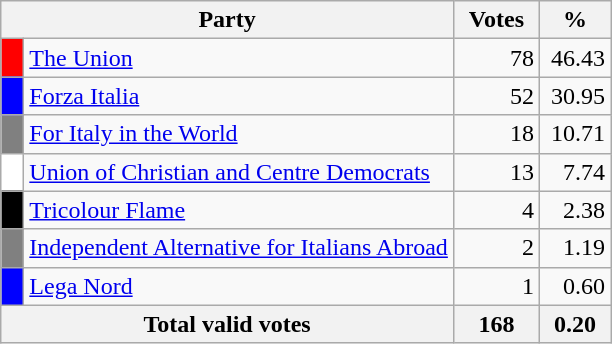<table class="wikitable">
<tr>
<th colspan="2" style="width: 130px">Party</th>
<th style="width: 50px">Votes</th>
<th style="width: 40px">%</th>
</tr>
<tr>
<td style="background-color:red">  </td>
<td style="text-align: left"><a href='#'>The Union</a></td>
<td style="text-align: right">78</td>
<td style="text-align: right">46.43</td>
</tr>
<tr>
<td style="background-color:blue">  </td>
<td style="text-align: left"><a href='#'>Forza Italia</a></td>
<td style="text-align: right">52</td>
<td style="text-align: right">30.95</td>
</tr>
<tr>
<td style="background-color:grey">  </td>
<td style="text-align: left"><a href='#'>For Italy in the World</a></td>
<td align="right">18</td>
<td align="right">10.71</td>
</tr>
<tr>
<td style="background-color:white">  </td>
<td style="text-align: left"><a href='#'>Union of Christian and Centre Democrats</a></td>
<td align="right">13</td>
<td align="right">7.74</td>
</tr>
<tr>
<td style="background-color:black">  </td>
<td style="text-align: left"><a href='#'>Tricolour Flame</a></td>
<td align="right">4</td>
<td align="right">2.38</td>
</tr>
<tr>
<td style="background-color:grey">  </td>
<td style="text-align: left"><a href='#'>Independent Alternative for Italians Abroad</a></td>
<td align="right">2</td>
<td align="right">1.19</td>
</tr>
<tr>
<td style="background-color:blue">  </td>
<td style="text-align: left"><a href='#'>Lega Nord</a></td>
<td align="right">1</td>
<td align="right">0.60</td>
</tr>
<tr bgcolor="white">
<th align="right" colspan=2>Total valid votes</th>
<th align="right">168</th>
<th align="right">0.20</th>
</tr>
</table>
